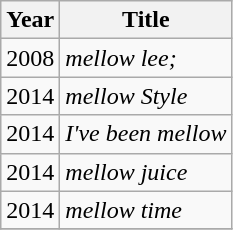<table class="wikitable">
<tr>
<th scope="col">Year</th>
<th scope="col">Title</th>
</tr>
<tr>
<td>2008</td>
<td><em>mellow lee;</em></td>
</tr>
<tr>
<td>2014</td>
<td><em>mellow Style</em></td>
</tr>
<tr>
<td>2014</td>
<td><em>I've been mellow</em></td>
</tr>
<tr>
<td>2014</td>
<td><em>mellow juice</em></td>
</tr>
<tr>
<td>2014</td>
<td><em>mellow time</em></td>
</tr>
<tr>
</tr>
</table>
